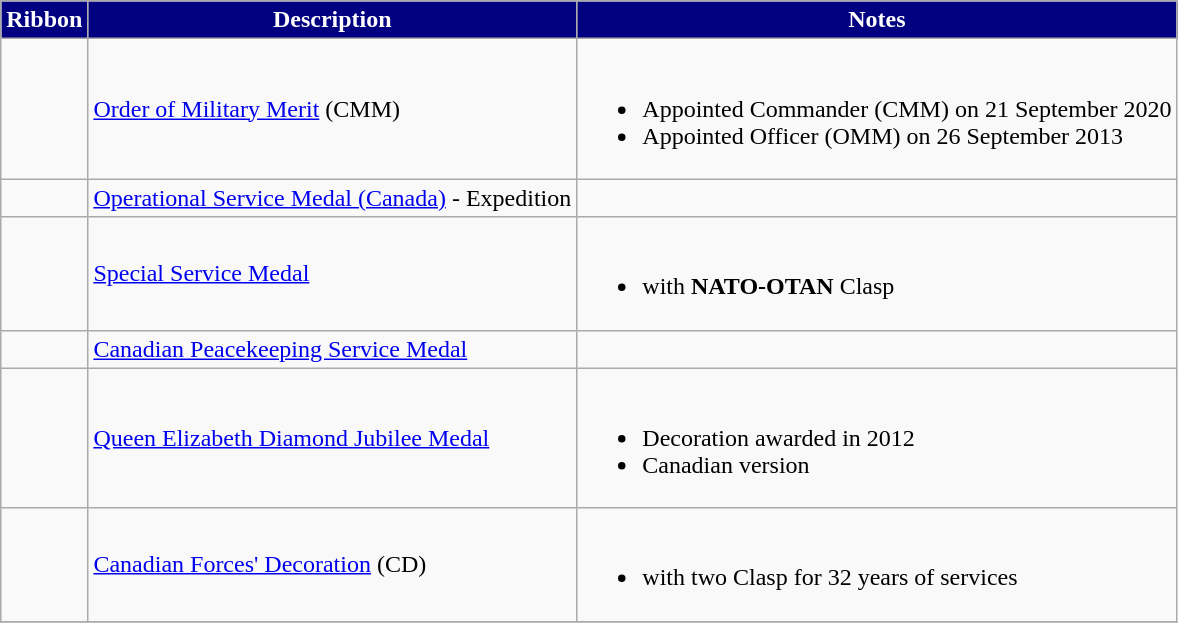<table class="wikitable">
<tr style="background:Navy; color:White; text-align:center;">
<td><strong>Ribbon</strong></td>
<td><strong>Description</strong></td>
<td><strong>Notes</strong></td>
</tr>
<tr>
<td></td>
<td><a href='#'>Order of Military Merit</a> (CMM)</td>
<td><br><ul><li>Appointed Commander (CMM) on 21 September 2020</li><li>Appointed Officer (OMM) on 26 September 2013</li></ul></td>
</tr>
<tr>
<td></td>
<td><a href='#'>Operational Service Medal (Canada)</a> - Expedition</td>
<td></td>
</tr>
<tr>
<td></td>
<td><a href='#'>Special Service Medal</a></td>
<td><br><ul><li>with <strong>NATO-OTAN</strong> Clasp</li></ul></td>
</tr>
<tr>
<td></td>
<td><a href='#'>Canadian Peacekeeping Service Medal</a></td>
<td></td>
</tr>
<tr>
<td></td>
<td><a href='#'>Queen Elizabeth Diamond Jubilee Medal</a></td>
<td><br><ul><li>Decoration awarded in 2012</li><li>Canadian version</li></ul></td>
</tr>
<tr>
<td></td>
<td><a href='#'>Canadian Forces' Decoration</a> (CD)</td>
<td><br><ul><li>with two Clasp for 32 years of services</li></ul></td>
</tr>
<tr>
</tr>
</table>
